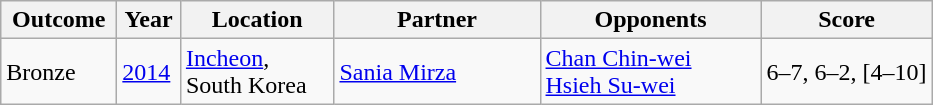<table class="wikitable">
<tr>
<th width=70>Outcome</th>
<th width=35>Year</th>
<th width=95>Location</th>
<th width=130>Partner</th>
<th width=140>Opponents</th>
<th>Score</th>
</tr>
<tr>
<td> Bronze</td>
<td><a href='#'>2014</a></td>
<td><a href='#'>Incheon</a>, <br>South Korea</td>
<td> <a href='#'>Sania Mirza</a></td>
<td> <a href='#'>Chan Chin-wei</a> <br>  <a href='#'>Hsieh Su-wei</a></td>
<td>6–7, 6–2, [4–10]</td>
</tr>
</table>
